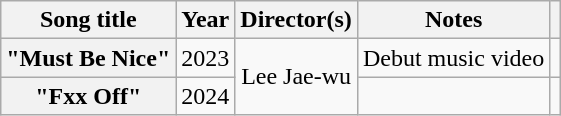<table class="wikitable plainrowheaders" style="text-align:center">
<tr>
<th scope="col">Song title</th>
<th scope="col">Year</th>
<th scope="col">Director(s)</th>
<th scope="col">Notes</th>
<th scope="col"></th>
</tr>
<tr>
<th scope="row">"Must Be Nice"</th>
<td>2023</td>
<td rowspan="2">Lee Jae-wu</td>
<td style="text-align:left">Debut music video</td>
<td></td>
</tr>
<tr>
<th scope="row">"Fxx Off"</th>
<td>2024</td>
<td></td>
<td></td>
</tr>
</table>
